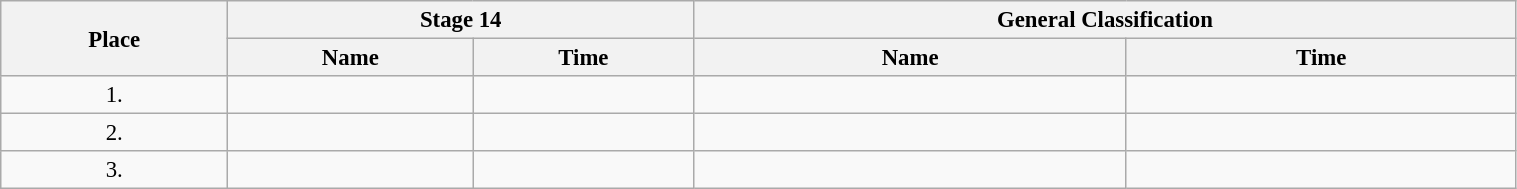<table class=wikitable style="font-size:95%" width="80%">
<tr>
<th rowspan="2">Place</th>
<th colspan="2">Stage 14</th>
<th colspan="2">General Classification</th>
</tr>
<tr>
<th>Name</th>
<th>Time</th>
<th>Name</th>
<th>Time</th>
</tr>
<tr>
<td align="center">1.</td>
<td></td>
<td></td>
<td></td>
<td></td>
</tr>
<tr>
<td align="center">2.</td>
<td></td>
<td></td>
<td></td>
<td></td>
</tr>
<tr>
<td align="center">3.</td>
<td></td>
<td></td>
<td></td>
<td></td>
</tr>
</table>
